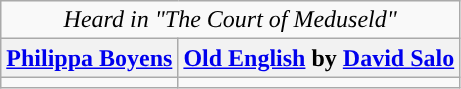<table class="wikitable floatright">
<tr>
<td colspan=2; style="text-align:center;"><em>Heard in "The Court of Meduseld"</em></td>
</tr>
<tr>
<th><a href='#'>Philippa Boyens</a></th>
<th><a href='#'>Old English</a> by <a href='#'>David Salo</a></th>
</tr>
<tr>
<td></td>
<td></td>
</tr>
</table>
